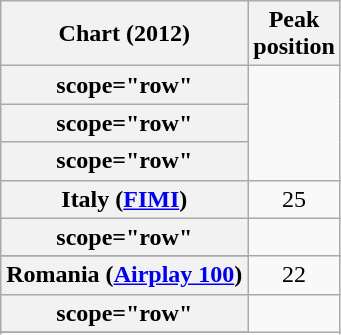<table class="wikitable plainrowheaders unsortable">
<tr>
<th>Chart (2012)</th>
<th>Peak<br>position</th>
</tr>
<tr>
<th>scope="row" </th>
</tr>
<tr>
<th>scope="row"</th>
</tr>
<tr>
<th>scope="row"</th>
</tr>
<tr>
<th scope="row">Italy (<a href='#'>FIMI</a>)</th>
<td style="text-align:center;">25</td>
</tr>
<tr>
<th>scope="row"</th>
</tr>
<tr>
</tr>
<tr>
<th scope="row">Romania (<a href='#'>Airplay 100</a>)</th>
<td style="text-align:center;">22</td>
</tr>
<tr>
<th>scope="row"</th>
</tr>
<tr>
</tr>
<tr>
</tr>
</table>
